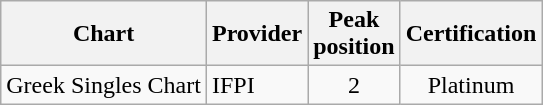<table class="wikitable">
<tr>
<th>Chart</th>
<th>Provider</th>
<th>Peak<br>position</th>
<th>Certification</th>
</tr>
<tr>
<td>Greek Singles Chart</td>
<td>IFPI</td>
<td align="center">2</td>
<td align="center">Platinum</td>
</tr>
</table>
